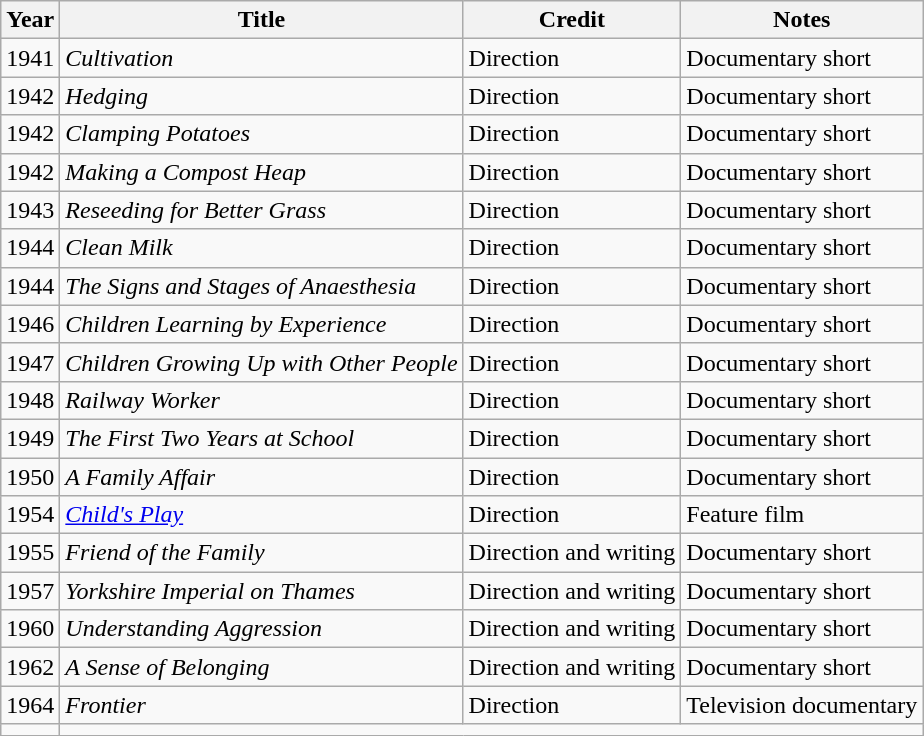<table class="wikitable">
<tr>
<th>Year</th>
<th>Title</th>
<th>Credit</th>
<th>Notes</th>
</tr>
<tr>
<td>1941</td>
<td><em>Cultivation</em></td>
<td>Direction</td>
<td>Documentary short</td>
</tr>
<tr>
<td>1942</td>
<td><em>Hedging</em></td>
<td>Direction</td>
<td>Documentary short</td>
</tr>
<tr>
<td>1942</td>
<td><em>Clamping Potatoes</em></td>
<td>Direction</td>
<td>Documentary short</td>
</tr>
<tr>
<td>1942</td>
<td><em>Making a Compost Heap</em></td>
<td>Direction</td>
<td>Documentary short</td>
</tr>
<tr>
<td>1943</td>
<td><em>Reseeding for Better Grass</em></td>
<td>Direction</td>
<td>Documentary short</td>
</tr>
<tr>
<td>1944</td>
<td><em>Clean Milk</em></td>
<td>Direction</td>
<td>Documentary short</td>
</tr>
<tr>
<td>1944</td>
<td><em>The Signs and Stages of Anaesthesia</em></td>
<td>Direction</td>
<td>Documentary short</td>
</tr>
<tr>
<td>1946</td>
<td><em>Children Learning by Experience</em></td>
<td>Direction</td>
<td>Documentary short</td>
</tr>
<tr>
<td>1947</td>
<td><em>Children Growing Up with Other People</em></td>
<td>Direction</td>
<td>Documentary short</td>
</tr>
<tr>
<td>1948</td>
<td><em>Railway Worker</em></td>
<td>Direction</td>
<td>Documentary short</td>
</tr>
<tr>
<td>1949</td>
<td><em>The First Two Years at School</em></td>
<td>Direction</td>
<td>Documentary short</td>
</tr>
<tr>
<td>1950</td>
<td><em>A Family Affair</em></td>
<td>Direction</td>
<td>Documentary short</td>
</tr>
<tr>
<td>1954</td>
<td><em><a href='#'>Child's Play</a></em></td>
<td>Direction</td>
<td>Feature film</td>
</tr>
<tr>
<td>1955</td>
<td><em>Friend of the Family</em></td>
<td>Direction and writing</td>
<td>Documentary short</td>
</tr>
<tr>
<td>1957</td>
<td><em>Yorkshire Imperial on Thames</em></td>
<td>Direction and writing</td>
<td>Documentary short</td>
</tr>
<tr>
<td>1960</td>
<td><em>Understanding Aggression</em></td>
<td>Direction and writing</td>
<td>Documentary short</td>
</tr>
<tr>
<td>1962</td>
<td><em>A Sense of Belonging</em></td>
<td>Direction and writing</td>
<td>Documentary short</td>
</tr>
<tr>
<td>1964</td>
<td><em>Frontier</em></td>
<td>Direction</td>
<td>Television documentary</td>
</tr>
<tr>
<td></td>
</tr>
</table>
